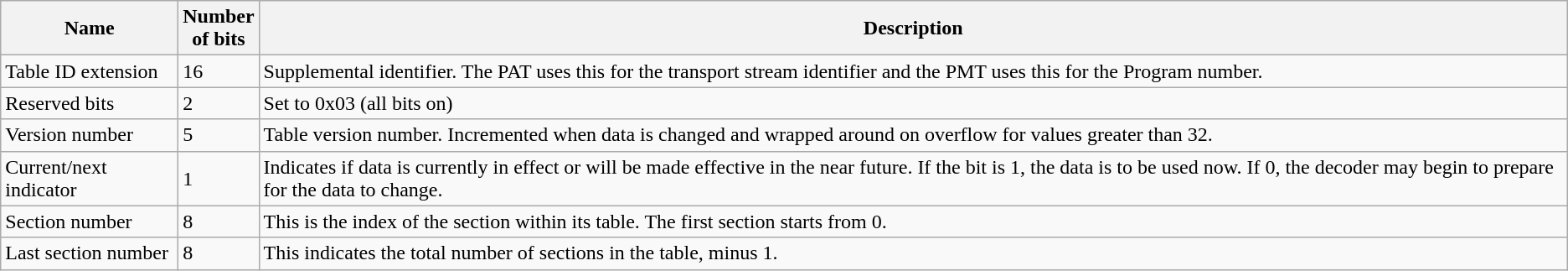<table class="wikitable">
<tr>
<th>Name</th>
<th>Number<br>of bits</th>
<th>Description</th>
</tr>
<tr>
<td>Table ID extension</td>
<td>16</td>
<td>Supplemental identifier.  The PAT uses this for the transport stream identifier and the PMT uses this for the Program number.</td>
</tr>
<tr>
<td>Reserved bits</td>
<td>2</td>
<td>Set to 0x03 (all bits on)</td>
</tr>
<tr>
<td>Version number</td>
<td>5</td>
<td>Table version number. Incremented when data is changed and wrapped around on overflow for values greater than 32.</td>
</tr>
<tr>
<td>Current/next indicator</td>
<td>1</td>
<td>Indicates if data is currently in effect or will be made effective in the near future. If the bit is 1, the data is to be used now. If 0, the decoder may begin to prepare for the data to change.</td>
</tr>
<tr>
<td>Section number</td>
<td>8</td>
<td>This is the index of the section within its table. The first section starts from 0.</td>
</tr>
<tr>
<td>Last section number</td>
<td>8</td>
<td>This indicates the total number of sections in the table, minus 1.</td>
</tr>
</table>
